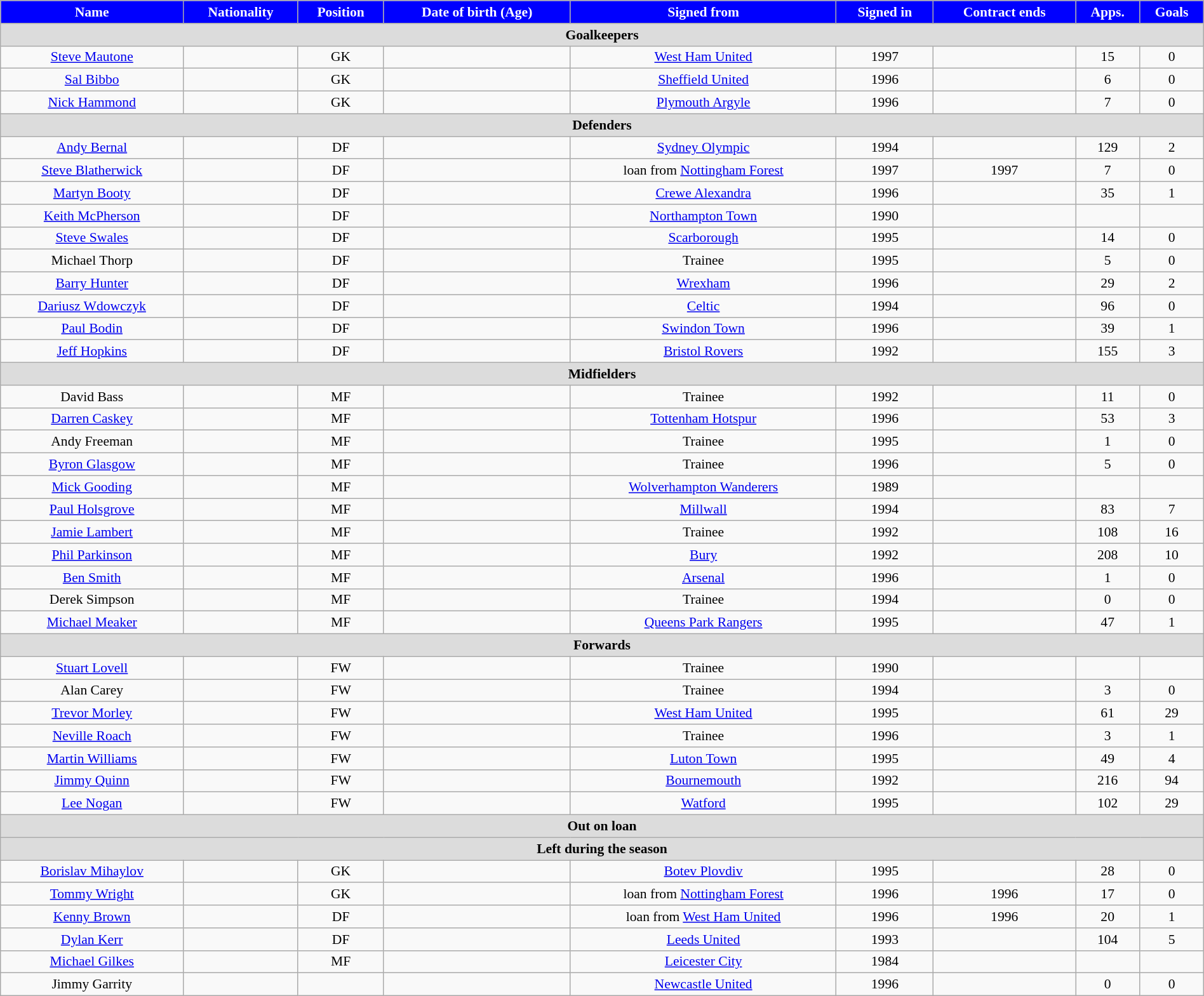<table class="wikitable"  style="text-align:center; font-size:90%; width:100%;">
<tr>
<th style="background:#00f; color:white; text-align:center;">Name</th>
<th style="background:#00f; color:white; text-align:center;">Nationality</th>
<th style="background:#00f; color:white; text-align:center;">Position</th>
<th style="background:#00f; color:white; text-align:center;">Date of birth (Age)</th>
<th style="background:#00f; color:white; text-align:center;">Signed from</th>
<th style="background:#00f; color:white; text-align:center;">Signed in</th>
<th style="background:#00f; color:white; text-align:center;">Contract ends</th>
<th style="background:#00f; color:white; text-align:center;">Apps.</th>
<th style="background:#00f; color:white; text-align:center;">Goals</th>
</tr>
<tr>
<th colspan="11"  style="background:#dcdcdc; text-align:center;">Goalkeepers</th>
</tr>
<tr>
<td><a href='#'>Steve Mautone</a></td>
<td></td>
<td>GK</td>
<td></td>
<td><a href='#'>West Ham United</a></td>
<td>1997</td>
<td></td>
<td>15</td>
<td>0</td>
</tr>
<tr>
<td><a href='#'>Sal Bibbo</a></td>
<td></td>
<td>GK</td>
<td></td>
<td><a href='#'>Sheffield United</a></td>
<td>1996</td>
<td></td>
<td>6</td>
<td>0</td>
</tr>
<tr>
<td><a href='#'>Nick Hammond</a></td>
<td></td>
<td>GK</td>
<td></td>
<td><a href='#'>Plymouth Argyle</a></td>
<td>1996</td>
<td></td>
<td>7</td>
<td>0</td>
</tr>
<tr>
<th colspan="11"  style="background:#dcdcdc; text-align:center;">Defenders</th>
</tr>
<tr>
<td><a href='#'>Andy Bernal</a></td>
<td></td>
<td>DF</td>
<td></td>
<td><a href='#'>Sydney Olympic</a></td>
<td>1994</td>
<td></td>
<td>129</td>
<td>2</td>
</tr>
<tr>
<td><a href='#'>Steve Blatherwick</a></td>
<td></td>
<td>DF</td>
<td></td>
<td>loan from <a href='#'>Nottingham Forest</a></td>
<td>1997</td>
<td>1997</td>
<td>7</td>
<td>0</td>
</tr>
<tr>
<td><a href='#'>Martyn Booty</a></td>
<td></td>
<td>DF</td>
<td></td>
<td><a href='#'>Crewe Alexandra</a></td>
<td>1996</td>
<td></td>
<td>35</td>
<td>1</td>
</tr>
<tr>
<td><a href='#'>Keith McPherson</a></td>
<td></td>
<td>DF</td>
<td></td>
<td><a href='#'>Northampton Town</a></td>
<td>1990</td>
<td></td>
<td></td>
<td></td>
</tr>
<tr>
<td><a href='#'>Steve Swales</a></td>
<td></td>
<td>DF</td>
<td></td>
<td><a href='#'>Scarborough</a></td>
<td>1995</td>
<td></td>
<td>14</td>
<td>0</td>
</tr>
<tr>
<td>Michael Thorp</td>
<td></td>
<td>DF</td>
<td></td>
<td>Trainee</td>
<td>1995</td>
<td></td>
<td>5</td>
<td>0</td>
</tr>
<tr>
<td><a href='#'>Barry Hunter</a></td>
<td></td>
<td>DF</td>
<td></td>
<td><a href='#'>Wrexham</a></td>
<td>1996</td>
<td></td>
<td>29</td>
<td>2</td>
</tr>
<tr>
<td><a href='#'>Dariusz Wdowczyk</a></td>
<td></td>
<td>DF</td>
<td></td>
<td><a href='#'>Celtic</a></td>
<td>1994</td>
<td></td>
<td>96</td>
<td>0</td>
</tr>
<tr>
<td><a href='#'>Paul Bodin</a></td>
<td></td>
<td>DF</td>
<td></td>
<td><a href='#'>Swindon Town</a></td>
<td>1996</td>
<td></td>
<td>39</td>
<td>1</td>
</tr>
<tr>
<td><a href='#'>Jeff Hopkins</a></td>
<td></td>
<td>DF</td>
<td></td>
<td><a href='#'>Bristol Rovers</a></td>
<td>1992</td>
<td></td>
<td>155</td>
<td>3</td>
</tr>
<tr>
<th colspan="11"  style="background:#dcdcdc; text-align:center;">Midfielders</th>
</tr>
<tr>
<td>David Bass</td>
<td></td>
<td>MF</td>
<td></td>
<td>Trainee</td>
<td>1992</td>
<td></td>
<td>11</td>
<td>0</td>
</tr>
<tr>
<td><a href='#'>Darren Caskey</a></td>
<td></td>
<td>MF</td>
<td></td>
<td><a href='#'>Tottenham Hotspur</a></td>
<td>1996</td>
<td></td>
<td>53</td>
<td>3</td>
</tr>
<tr>
<td>Andy Freeman</td>
<td></td>
<td>MF</td>
<td></td>
<td>Trainee</td>
<td>1995</td>
<td></td>
<td>1</td>
<td>0</td>
</tr>
<tr>
<td><a href='#'>Byron Glasgow</a></td>
<td></td>
<td>MF</td>
<td></td>
<td>Trainee</td>
<td>1996</td>
<td></td>
<td>5</td>
<td>0</td>
</tr>
<tr>
<td><a href='#'>Mick Gooding</a> </td>
<td></td>
<td>MF</td>
<td></td>
<td><a href='#'>Wolverhampton Wanderers</a></td>
<td>1989</td>
<td></td>
<td></td>
<td></td>
</tr>
<tr>
<td><a href='#'>Paul Holsgrove</a></td>
<td></td>
<td>MF</td>
<td></td>
<td><a href='#'>Millwall</a></td>
<td>1994</td>
<td></td>
<td>83</td>
<td>7</td>
</tr>
<tr>
<td><a href='#'>Jamie Lambert</a></td>
<td></td>
<td>MF</td>
<td></td>
<td>Trainee</td>
<td>1992</td>
<td></td>
<td>108</td>
<td>16</td>
</tr>
<tr>
<td><a href='#'>Phil Parkinson</a></td>
<td></td>
<td>MF</td>
<td></td>
<td><a href='#'>Bury</a></td>
<td>1992</td>
<td></td>
<td>208</td>
<td>10</td>
</tr>
<tr>
<td><a href='#'>Ben Smith</a></td>
<td></td>
<td>MF</td>
<td></td>
<td><a href='#'>Arsenal</a></td>
<td>1996</td>
<td></td>
<td>1</td>
<td>0</td>
</tr>
<tr>
<td>Derek Simpson</td>
<td></td>
<td>MF</td>
<td></td>
<td>Trainee</td>
<td>1994</td>
<td></td>
<td>0</td>
<td>0</td>
</tr>
<tr>
<td><a href='#'>Michael Meaker</a></td>
<td></td>
<td>MF</td>
<td></td>
<td><a href='#'>Queens Park Rangers</a></td>
<td>1995</td>
<td></td>
<td>47</td>
<td>1</td>
</tr>
<tr>
<th colspan="11"  style="background:#dcdcdc; text-align:center;">Forwards</th>
</tr>
<tr>
<td><a href='#'>Stuart Lovell</a></td>
<td></td>
<td>FW</td>
<td></td>
<td>Trainee</td>
<td>1990</td>
<td></td>
<td></td>
<td></td>
</tr>
<tr>
<td>Alan Carey</td>
<td></td>
<td>FW</td>
<td></td>
<td>Trainee</td>
<td>1994</td>
<td></td>
<td>3</td>
<td>0</td>
</tr>
<tr>
<td><a href='#'>Trevor Morley</a></td>
<td></td>
<td>FW</td>
<td></td>
<td><a href='#'>West Ham United</a></td>
<td>1995</td>
<td></td>
<td>61</td>
<td>29</td>
</tr>
<tr>
<td><a href='#'>Neville Roach</a></td>
<td></td>
<td>FW</td>
<td></td>
<td>Trainee</td>
<td>1996</td>
<td></td>
<td>3</td>
<td>1</td>
</tr>
<tr>
<td><a href='#'>Martin Williams</a></td>
<td></td>
<td>FW</td>
<td></td>
<td><a href='#'>Luton Town</a></td>
<td>1995</td>
<td></td>
<td>49</td>
<td>4</td>
</tr>
<tr>
<td><a href='#'>Jimmy Quinn</a> </td>
<td></td>
<td>FW</td>
<td></td>
<td><a href='#'>Bournemouth</a></td>
<td>1992</td>
<td></td>
<td>216</td>
<td>94</td>
</tr>
<tr>
<td><a href='#'>Lee Nogan</a></td>
<td></td>
<td>FW</td>
<td></td>
<td><a href='#'>Watford</a></td>
<td>1995</td>
<td></td>
<td>102</td>
<td>29</td>
</tr>
<tr>
<th colspan="11"  style="background:#dcdcdc; text-align:center;">Out on loan</th>
</tr>
<tr>
<th colspan="11"  style="background:#dcdcdc; text-align:center;">Left during the season</th>
</tr>
<tr>
<td><a href='#'>Borislav Mihaylov</a></td>
<td></td>
<td>GK</td>
<td></td>
<td><a href='#'>Botev Plovdiv</a></td>
<td>1995</td>
<td></td>
<td>28</td>
<td>0</td>
</tr>
<tr>
<td><a href='#'>Tommy Wright</a></td>
<td></td>
<td>GK</td>
<td></td>
<td>loan from <a href='#'>Nottingham Forest</a></td>
<td>1996</td>
<td>1996</td>
<td>17</td>
<td>0</td>
</tr>
<tr>
<td><a href='#'>Kenny Brown</a></td>
<td></td>
<td>DF</td>
<td></td>
<td>loan from <a href='#'>West Ham United</a></td>
<td>1996</td>
<td>1996</td>
<td>20</td>
<td>1</td>
</tr>
<tr>
<td><a href='#'>Dylan Kerr</a></td>
<td></td>
<td>DF</td>
<td></td>
<td><a href='#'>Leeds United</a></td>
<td>1993</td>
<td></td>
<td>104</td>
<td>5</td>
</tr>
<tr>
<td><a href='#'>Michael Gilkes</a></td>
<td></td>
<td>MF</td>
<td></td>
<td><a href='#'>Leicester City</a></td>
<td>1984</td>
<td></td>
<td></td>
<td></td>
</tr>
<tr>
<td>Jimmy Garrity</td>
<td></td>
<td></td>
<td></td>
<td><a href='#'>Newcastle United</a></td>
<td>1996</td>
<td></td>
<td>0</td>
<td>0</td>
</tr>
</table>
